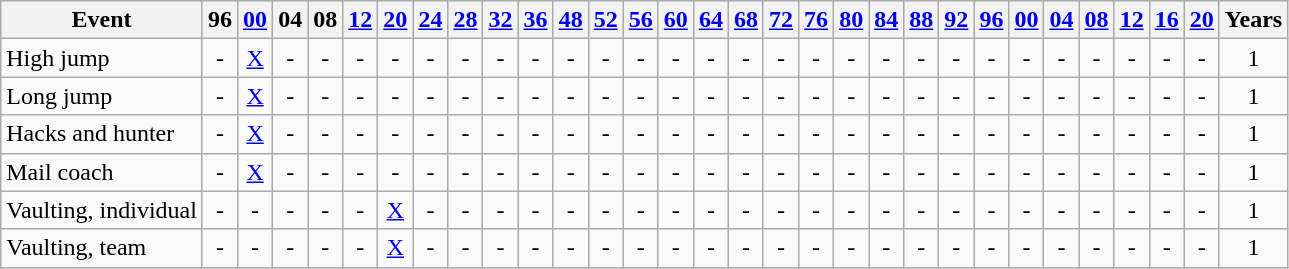<table class="wikitable">
<tr align=center>
<th>Event</th>
<th>96</th>
<th><a href='#'>00</a></th>
<th>04</th>
<th>08</th>
<th><a href='#'>12</a></th>
<th><a href='#'>20</a></th>
<th><a href='#'>24</a></th>
<th><a href='#'>28</a></th>
<th><a href='#'>32</a></th>
<th><a href='#'>36</a></th>
<th><a href='#'>48</a></th>
<th><a href='#'>52</a></th>
<th><a href='#'>56</a></th>
<th><a href='#'>60</a></th>
<th><a href='#'>64</a></th>
<th><a href='#'>68</a></th>
<th><a href='#'>72</a></th>
<th><a href='#'>76</a></th>
<th><a href='#'>80</a></th>
<th><a href='#'>84</a></th>
<th><a href='#'>88</a></th>
<th><a href='#'>92</a></th>
<th><a href='#'>96</a></th>
<th><a href='#'>00</a></th>
<th><a href='#'>04</a></th>
<th><a href='#'>08</a></th>
<th><a href='#'>12</a></th>
<th><a href='#'>16</a></th>
<th><a href='#'>20</a></th>
<th>Years</th>
</tr>
<tr align=center>
<td align=left>High jump</td>
<td>-</td>
<td><a href='#'>X</a></td>
<td>-</td>
<td>-</td>
<td>-</td>
<td>-</td>
<td>-</td>
<td>-</td>
<td>-</td>
<td>-</td>
<td>-</td>
<td>-</td>
<td>-</td>
<td>-</td>
<td>-</td>
<td>-</td>
<td>-</td>
<td>-</td>
<td>-</td>
<td>-</td>
<td>-</td>
<td>-</td>
<td>-</td>
<td>-</td>
<td>-</td>
<td>-</td>
<td>-</td>
<td>-</td>
<td>-</td>
<td align=center>1</td>
</tr>
<tr align=center>
<td align=left>Long jump</td>
<td>-</td>
<td><a href='#'>X</a></td>
<td>-</td>
<td>-</td>
<td>-</td>
<td>-</td>
<td>-</td>
<td>-</td>
<td>-</td>
<td>-</td>
<td>-</td>
<td>-</td>
<td>-</td>
<td>-</td>
<td>-</td>
<td>-</td>
<td>-</td>
<td>-</td>
<td>-</td>
<td>-</td>
<td>-</td>
<td>-</td>
<td>-</td>
<td>-</td>
<td>-</td>
<td>-</td>
<td>-</td>
<td>-</td>
<td>-</td>
<td align=center>1</td>
</tr>
<tr align=center>
<td align=left>Hacks and hunter</td>
<td>-</td>
<td><a href='#'>X</a></td>
<td>-</td>
<td>-</td>
<td>-</td>
<td>-</td>
<td>-</td>
<td>-</td>
<td>-</td>
<td>-</td>
<td>-</td>
<td>-</td>
<td>-</td>
<td>-</td>
<td>-</td>
<td>-</td>
<td>-</td>
<td>-</td>
<td>-</td>
<td>-</td>
<td>-</td>
<td>-</td>
<td>-</td>
<td>-</td>
<td>-</td>
<td>-</td>
<td>-</td>
<td>-</td>
<td>-</td>
<td align=center>1</td>
</tr>
<tr align=center>
<td align=left>Mail coach</td>
<td>-</td>
<td><a href='#'>X</a></td>
<td>-</td>
<td>-</td>
<td>-</td>
<td>-</td>
<td>-</td>
<td>-</td>
<td>-</td>
<td>-</td>
<td>-</td>
<td>-</td>
<td>-</td>
<td>-</td>
<td>-</td>
<td>-</td>
<td>-</td>
<td>-</td>
<td>-</td>
<td>-</td>
<td>-</td>
<td>-</td>
<td>-</td>
<td>-</td>
<td>-</td>
<td>-</td>
<td>-</td>
<td>-</td>
<td>-</td>
<td align=center>1</td>
</tr>
<tr align=center>
<td align=left>Vaulting, individual</td>
<td>-</td>
<td>-</td>
<td>-</td>
<td>-</td>
<td>-</td>
<td><a href='#'>X</a></td>
<td>-</td>
<td>-</td>
<td>-</td>
<td>-</td>
<td>-</td>
<td>-</td>
<td>-</td>
<td>-</td>
<td>-</td>
<td>-</td>
<td>-</td>
<td>-</td>
<td>-</td>
<td>-</td>
<td>-</td>
<td>-</td>
<td>-</td>
<td>-</td>
<td>-</td>
<td>-</td>
<td>-</td>
<td>-</td>
<td>-</td>
<td align=center>1</td>
</tr>
<tr align=center>
<td align=left>Vaulting, team</td>
<td>-</td>
<td>-</td>
<td>-</td>
<td>-</td>
<td>-</td>
<td><a href='#'>X</a></td>
<td>-</td>
<td>-</td>
<td>-</td>
<td>-</td>
<td>-</td>
<td>-</td>
<td>-</td>
<td>-</td>
<td>-</td>
<td>-</td>
<td>-</td>
<td>-</td>
<td>-</td>
<td>-</td>
<td>-</td>
<td>-</td>
<td>-</td>
<td>-</td>
<td>-</td>
<td>-</td>
<td>-</td>
<td>-</td>
<td>-</td>
<td align=center>1</td>
</tr>
</table>
